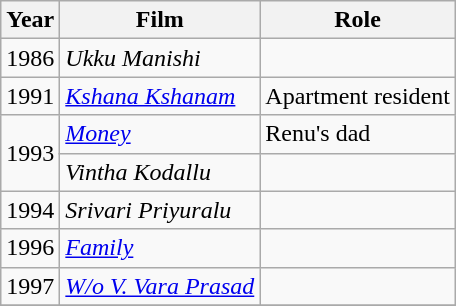<table class="wikitable sortable">
<tr>
<th>Year</th>
<th>Film</th>
<th>Role</th>
</tr>
<tr>
<td>1986</td>
<td><em>Ukku Manishi</em></td>
<td></td>
</tr>
<tr>
<td>1991</td>
<td><em><a href='#'>Kshana Kshanam</a></em></td>
<td>Apartment resident</td>
</tr>
<tr>
<td rowspan="2">1993</td>
<td><em><a href='#'>Money</a></em></td>
<td>Renu's dad</td>
</tr>
<tr>
<td><em>Vintha Kodallu</em></td>
<td></td>
</tr>
<tr>
<td>1994</td>
<td><em>Srivari Priyuralu</em></td>
<td></td>
</tr>
<tr>
<td>1996</td>
<td><em><a href='#'>Family</a></em></td>
<td></td>
</tr>
<tr>
<td>1997</td>
<td><em><a href='#'>W/o V. Vara Prasad</a></em></td>
<td></td>
</tr>
<tr>
</tr>
</table>
